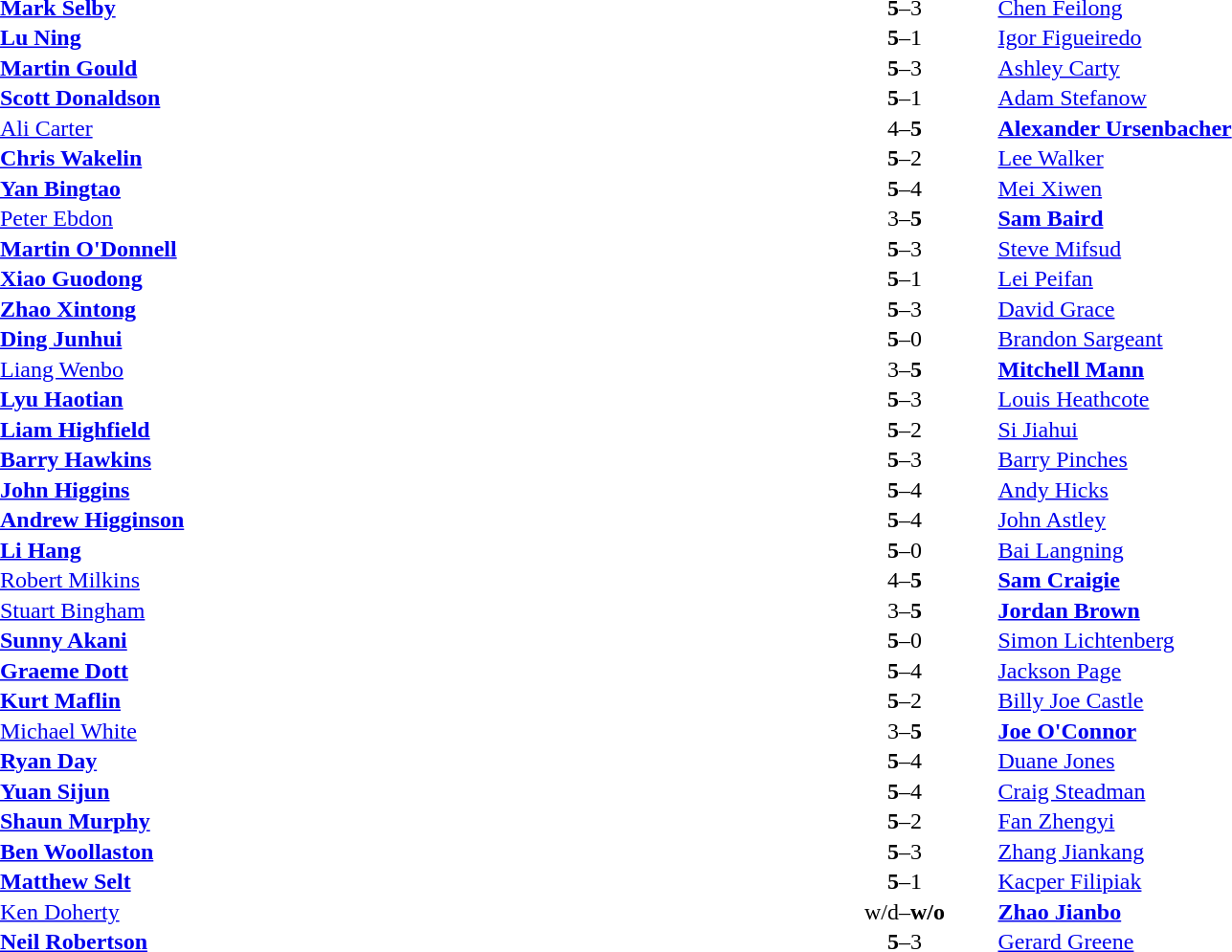<table width="100%" cellspacing="1">
<tr>
<th width=45%></th>
<th width=10%></th>
<th width=45%></th>
</tr>
<tr>
<td> <strong><a href='#'>Mark Selby</a></strong></td>
<td align="center"><strong>5</strong>–3</td>
<td> <a href='#'>Chen Feilong</a></td>
</tr>
<tr>
<td> <strong><a href='#'>Lu Ning</a></strong></td>
<td align="center"><strong>5</strong>–1</td>
<td> <a href='#'>Igor Figueiredo</a></td>
</tr>
<tr>
<td> <strong><a href='#'>Martin Gould</a></strong></td>
<td align="center"><strong>5</strong>–3</td>
<td> <a href='#'>Ashley Carty</a></td>
</tr>
<tr>
<td> <strong><a href='#'>Scott Donaldson</a></strong></td>
<td align="center"><strong>5</strong>–1</td>
<td> <a href='#'>Adam Stefanow</a></td>
</tr>
<tr>
<td> <a href='#'>Ali Carter</a></td>
<td align="center">4–<strong>5</strong></td>
<td> <strong><a href='#'>Alexander Ursenbacher</a></strong></td>
</tr>
<tr>
<td> <strong><a href='#'>Chris Wakelin</a></strong></td>
<td align="center"><strong>5</strong>–2</td>
<td> <a href='#'>Lee Walker</a></td>
</tr>
<tr>
<td> <strong><a href='#'>Yan Bingtao</a></strong></td>
<td align="center"><strong>5</strong>–4</td>
<td> <a href='#'>Mei Xiwen</a></td>
</tr>
<tr>
<td> <a href='#'>Peter Ebdon</a></td>
<td align="center">3–<strong>5</strong></td>
<td> <strong><a href='#'>Sam Baird</a></strong></td>
</tr>
<tr>
<td> <strong><a href='#'>Martin O'Donnell</a></strong></td>
<td align="center"><strong>5</strong>–3</td>
<td> <a href='#'>Steve Mifsud</a></td>
</tr>
<tr>
<td> <strong><a href='#'>Xiao Guodong</a></strong></td>
<td align="center"><strong>5</strong>–1</td>
<td> <a href='#'>Lei Peifan</a></td>
</tr>
<tr>
<td> <strong><a href='#'>Zhao Xintong</a></strong></td>
<td align="center"><strong>5</strong>–3</td>
<td> <a href='#'>David Grace</a></td>
</tr>
<tr>
<td> <strong><a href='#'>Ding Junhui</a></strong></td>
<td align="center"><strong>5</strong>–0</td>
<td> <a href='#'>Brandon Sargeant</a></td>
</tr>
<tr>
<td> <a href='#'>Liang Wenbo</a></td>
<td align="center">3–<strong>5</strong></td>
<td> <strong><a href='#'>Mitchell Mann</a></strong></td>
</tr>
<tr>
<td> <strong><a href='#'>Lyu Haotian</a></strong></td>
<td align="center"><strong>5</strong>–3</td>
<td> <a href='#'>Louis Heathcote</a></td>
</tr>
<tr>
<td> <strong><a href='#'>Liam Highfield</a></strong></td>
<td align="center"><strong>5</strong>–2</td>
<td> <a href='#'>Si Jiahui</a></td>
</tr>
<tr>
<td> <strong><a href='#'>Barry Hawkins</a></strong></td>
<td align="center"><strong>5</strong>–3</td>
<td> <a href='#'>Barry Pinches</a></td>
</tr>
<tr>
<td> <strong><a href='#'>John Higgins</a></strong></td>
<td align="center"><strong>5</strong>–4</td>
<td> <a href='#'>Andy Hicks</a></td>
</tr>
<tr>
<td> <strong><a href='#'>Andrew Higginson</a></strong></td>
<td align="center"><strong>5</strong>–4</td>
<td> <a href='#'>John Astley</a></td>
</tr>
<tr>
<td> <strong><a href='#'>Li Hang</a></strong></td>
<td align="center"><strong>5</strong>–0</td>
<td> <a href='#'>Bai Langning</a></td>
</tr>
<tr>
<td> <a href='#'>Robert Milkins</a></td>
<td align="center">4–<strong>5</strong></td>
<td> <strong><a href='#'>Sam Craigie</a></strong></td>
</tr>
<tr>
<td> <a href='#'>Stuart Bingham</a></td>
<td align="center">3–<strong>5</strong></td>
<td> <strong><a href='#'>Jordan Brown</a></strong></td>
</tr>
<tr>
<td> <strong><a href='#'>Sunny Akani</a></strong></td>
<td align="center"><strong>5</strong>–0</td>
<td> <a href='#'>Simon Lichtenberg</a></td>
</tr>
<tr>
<td> <strong><a href='#'>Graeme Dott</a></strong></td>
<td align="center"><strong>5</strong>–4</td>
<td> <a href='#'>Jackson Page</a></td>
</tr>
<tr>
<td> <strong><a href='#'>Kurt Maflin</a></strong></td>
<td align="center"><strong>5</strong>–2</td>
<td> <a href='#'>Billy Joe Castle</a></td>
</tr>
<tr>
<td> <a href='#'>Michael White</a></td>
<td align="center">3–<strong>5</strong></td>
<td> <strong><a href='#'>Joe O'Connor</a></strong></td>
</tr>
<tr>
<td> <strong><a href='#'>Ryan Day</a></strong></td>
<td align="center"><strong>5</strong>–4</td>
<td> <a href='#'>Duane Jones</a></td>
</tr>
<tr>
<td> <strong><a href='#'>Yuan Sijun</a></strong></td>
<td align="center"><strong>5</strong>–4</td>
<td> <a href='#'>Craig Steadman</a></td>
</tr>
<tr>
<td> <strong><a href='#'>Shaun Murphy</a></strong></td>
<td align="center"><strong>5</strong>–2</td>
<td> <a href='#'>Fan Zhengyi</a></td>
</tr>
<tr>
<td> <strong><a href='#'>Ben Woollaston</a></strong></td>
<td align="center"><strong>5</strong>–3</td>
<td> <a href='#'>Zhang Jiankang</a></td>
</tr>
<tr>
<td> <strong><a href='#'>Matthew Selt</a></strong></td>
<td align="center"><strong>5</strong>–1</td>
<td> <a href='#'>Kacper Filipiak</a></td>
</tr>
<tr>
<td> <a href='#'>Ken Doherty</a></td>
<td align="center">w/d–<strong>w/o</strong></td>
<td><strong> <a href='#'>Zhao Jianbo</a></strong></td>
</tr>
<tr>
<td> <strong><a href='#'>Neil Robertson</a></strong></td>
<td align="center"><strong>5</strong>–3</td>
<td> <a href='#'>Gerard Greene</a></td>
</tr>
</table>
